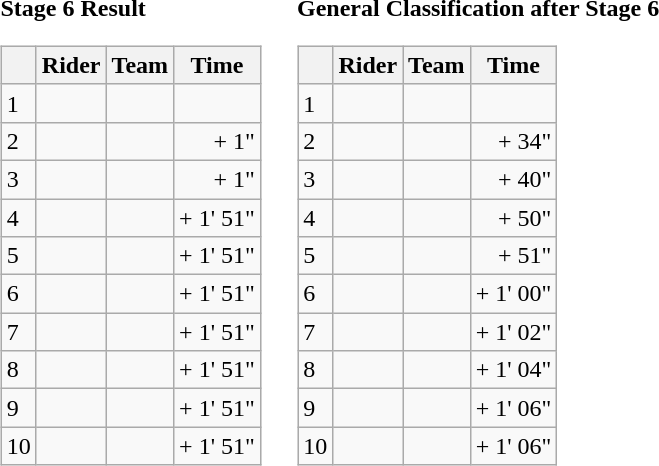<table>
<tr>
<td><strong>Stage 6 Result</strong><br><table class="wikitable">
<tr>
<th></th>
<th>Rider</th>
<th>Team</th>
<th>Time</th>
</tr>
<tr>
<td>1</td>
<td></td>
<td></td>
<td align="right"></td>
</tr>
<tr>
<td>2</td>
<td></td>
<td></td>
<td align="right">+ 1"</td>
</tr>
<tr>
<td>3</td>
<td></td>
<td></td>
<td align="right">+ 1"</td>
</tr>
<tr>
<td>4</td>
<td></td>
<td></td>
<td align="right">+ 1' 51"</td>
</tr>
<tr>
<td>5</td>
<td></td>
<td></td>
<td align="right">+ 1' 51"</td>
</tr>
<tr>
<td>6</td>
<td></td>
<td></td>
<td align="right">+ 1' 51"</td>
</tr>
<tr>
<td>7</td>
<td></td>
<td></td>
<td align="right">+ 1' 51"</td>
</tr>
<tr>
<td>8</td>
<td></td>
<td></td>
<td align="right">+ 1' 51"</td>
</tr>
<tr>
<td>9</td>
<td></td>
<td></td>
<td align="right">+ 1' 51"</td>
</tr>
<tr>
<td>10</td>
<td></td>
<td></td>
<td align="right">+ 1' 51"</td>
</tr>
</table>
</td>
<td></td>
<td><strong>General Classification after Stage 6</strong><br><table class="wikitable">
<tr>
<th></th>
<th>Rider</th>
<th>Team</th>
<th>Time</th>
</tr>
<tr>
<td>1</td>
<td> </td>
<td></td>
<td align="right"></td>
</tr>
<tr>
<td>2</td>
<td></td>
<td></td>
<td align="right">+ 34"</td>
</tr>
<tr>
<td>3</td>
<td></td>
<td></td>
<td align="right">+ 40"</td>
</tr>
<tr>
<td>4</td>
<td></td>
<td></td>
<td align="right">+ 50"</td>
</tr>
<tr>
<td>5</td>
<td></td>
<td></td>
<td align="right">+ 51"</td>
</tr>
<tr>
<td>6</td>
<td></td>
<td></td>
<td align="right">+ 1' 00"</td>
</tr>
<tr>
<td>7</td>
<td></td>
<td></td>
<td align="right">+ 1' 02"</td>
</tr>
<tr>
<td>8</td>
<td></td>
<td></td>
<td align="right">+ 1' 04"</td>
</tr>
<tr>
<td>9</td>
<td></td>
<td></td>
<td align="right">+ 1' 06"</td>
</tr>
<tr>
<td>10</td>
<td></td>
<td></td>
<td align="right">+ 1' 06"</td>
</tr>
</table>
</td>
</tr>
</table>
